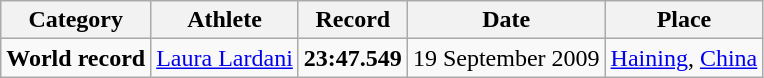<table class="wikitable" style="text-align:center">
<tr>
<th>Category</th>
<th>Athlete</th>
<th>Record</th>
<th>Date</th>
<th>Place</th>
</tr>
<tr>
<td><strong>World record </strong></td>
<td align="left"> <a href='#'>Laura Lardani</a></td>
<td><strong>23:47.549</strong></td>
<td>19 September 2009</td>
<td><a href='#'>Haining</a>, <a href='#'>China</a></td>
</tr>
</table>
